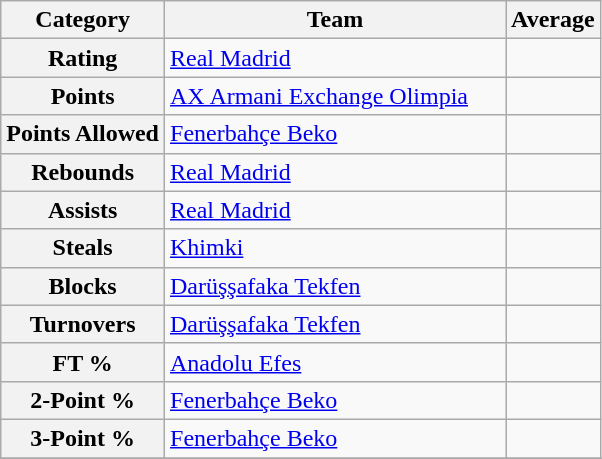<table class="wikitable">
<tr>
<th>Category</th>
<th width=220>Team</th>
<th>Average</th>
</tr>
<tr>
<th>Rating</th>
<td> <a href='#'>Real Madrid</a></td>
<td></td>
</tr>
<tr>
<th>Points</th>
<td> <a href='#'>AX Armani Exchange Olimpia</a></td>
<td></td>
</tr>
<tr>
<th>Points Allowed</th>
<td> <a href='#'>Fenerbahçe Beko</a></td>
<td></td>
</tr>
<tr>
<th>Rebounds</th>
<td> <a href='#'>Real Madrid</a></td>
<td></td>
</tr>
<tr>
<th>Assists</th>
<td> <a href='#'>Real Madrid</a></td>
<td></td>
</tr>
<tr>
<th>Steals</th>
<td> <a href='#'>Khimki</a></td>
<td></td>
</tr>
<tr>
<th>Blocks</th>
<td> <a href='#'>Darüşşafaka Tekfen</a></td>
<td></td>
</tr>
<tr>
<th>Turnovers</th>
<td> <a href='#'>Darüşşafaka Tekfen</a></td>
<td></td>
</tr>
<tr>
<th>FT %</th>
<td> <a href='#'>Anadolu Efes</a></td>
<td></td>
</tr>
<tr>
<th>2-Point %</th>
<td> <a href='#'>Fenerbahçe Beko</a></td>
<td></td>
</tr>
<tr>
<th>3-Point %</th>
<td> <a href='#'>Fenerbahçe Beko</a></td>
<td></td>
</tr>
<tr>
</tr>
</table>
